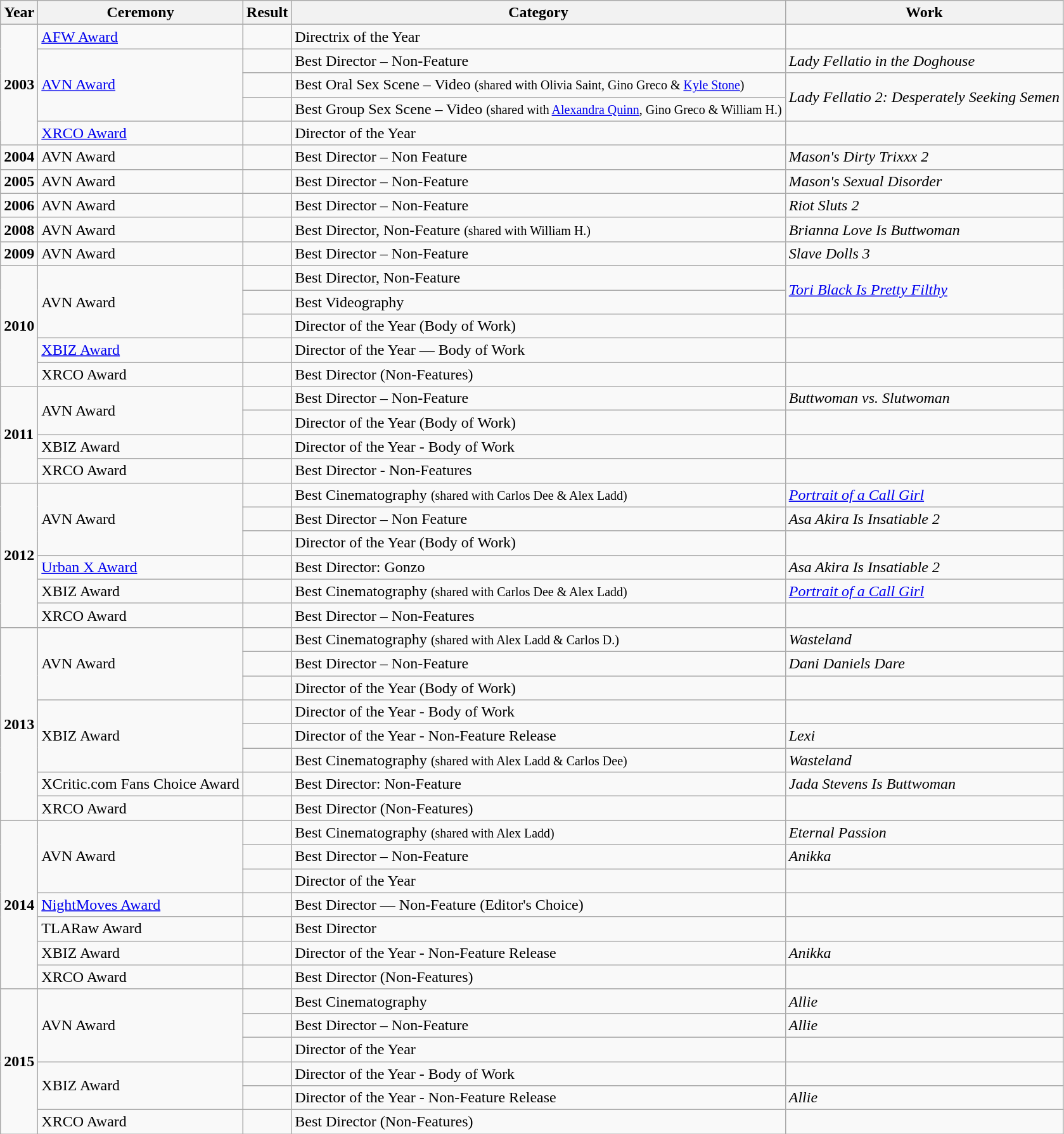<table class="wikitable">
<tr>
<th>Year</th>
<th>Ceremony</th>
<th>Result</th>
<th>Category</th>
<th>Work</th>
</tr>
<tr>
<td rowspan="5"><strong>2003</strong></td>
<td><a href='#'>AFW Award</a></td>
<td></td>
<td>Directrix of the Year</td>
<td></td>
</tr>
<tr>
<td rowspan="3"><a href='#'>AVN Award</a></td>
<td></td>
<td>Best Director – Non-Feature</td>
<td><em>Lady Fellatio in the Doghouse</em></td>
</tr>
<tr>
<td></td>
<td>Best Oral Sex Scene – Video <small>(shared with Olivia Saint, Gino Greco & <a href='#'>Kyle Stone</a>)</small></td>
<td rowspan="2"><em>Lady Fellatio 2: Desperately Seeking Semen</em></td>
</tr>
<tr>
<td></td>
<td>Best Group Sex Scene – Video <small>(shared with <a href='#'>Alexandra Quinn</a>, Gino Greco & William H.)</small></td>
</tr>
<tr>
<td><a href='#'>XRCO Award</a></td>
<td></td>
<td>Director of the Year</td>
<td></td>
</tr>
<tr>
<td><strong>2004</strong></td>
<td>AVN Award</td>
<td></td>
<td>Best Director – Non Feature</td>
<td><em>Mason's Dirty Trixxx 2</em></td>
</tr>
<tr>
<td><strong>2005</strong></td>
<td>AVN Award</td>
<td></td>
<td>Best Director – Non-Feature</td>
<td><em>Mason's Sexual Disorder</em></td>
</tr>
<tr>
<td><strong>2006</strong></td>
<td>AVN Award</td>
<td></td>
<td>Best Director – Non-Feature</td>
<td><em>Riot Sluts 2</em></td>
</tr>
<tr>
<td><strong>2008</strong></td>
<td>AVN Award</td>
<td></td>
<td>Best Director, Non-Feature <small>(shared with William H.)</small></td>
<td><em>Brianna Love Is Buttwoman</em></td>
</tr>
<tr>
<td><strong>2009</strong></td>
<td>AVN Award</td>
<td></td>
<td>Best Director – Non-Feature</td>
<td><em>Slave Dolls 3</em></td>
</tr>
<tr>
<td rowspan="5"><strong>2010</strong></td>
<td rowspan="3">AVN Award</td>
<td></td>
<td>Best Director, Non-Feature</td>
<td rowspan="2"><em><a href='#'>Tori Black Is Pretty Filthy</a></em></td>
</tr>
<tr>
<td></td>
<td>Best Videography</td>
</tr>
<tr>
<td></td>
<td>Director of the Year (Body of Work)</td>
<td></td>
</tr>
<tr>
<td><a href='#'>XBIZ Award</a></td>
<td></td>
<td>Director of the Year — Body of Work</td>
<td></td>
</tr>
<tr>
<td>XRCO Award</td>
<td></td>
<td>Best Director (Non-Features)</td>
<td></td>
</tr>
<tr>
<td rowspan="4"><strong>2011</strong></td>
<td rowspan="2">AVN Award</td>
<td></td>
<td>Best Director – Non-Feature</td>
<td><em>Buttwoman vs. Slutwoman</em></td>
</tr>
<tr>
<td></td>
<td>Director of the Year (Body of Work)</td>
<td></td>
</tr>
<tr>
<td>XBIZ Award</td>
<td></td>
<td>Director of the Year - Body of Work</td>
<td></td>
</tr>
<tr>
<td>XRCO Award</td>
<td></td>
<td>Best Director - Non-Features</td>
<td></td>
</tr>
<tr>
<td rowspan="6"><strong>2012</strong></td>
<td rowspan="3">AVN Award</td>
<td></td>
<td>Best Cinematography <small>(shared with Carlos Dee & Alex Ladd)</small></td>
<td><em><a href='#'>Portrait of a Call Girl</a></em></td>
</tr>
<tr>
<td></td>
<td>Best Director – Non Feature</td>
<td><em>Asa Akira Is Insatiable 2</em></td>
</tr>
<tr>
<td></td>
<td>Director of the Year (Body of Work)</td>
<td></td>
</tr>
<tr>
<td><a href='#'>Urban X Award</a></td>
<td></td>
<td>Best Director: Gonzo</td>
<td><em>Asa Akira Is Insatiable 2</em></td>
</tr>
<tr>
<td>XBIZ Award</td>
<td></td>
<td>Best Cinematography <small>(shared with Carlos Dee & Alex Ladd)</small></td>
<td><em><a href='#'>Portrait of a Call Girl</a></em></td>
</tr>
<tr>
<td>XRCO Award</td>
<td></td>
<td>Best Director – Non-Features</td>
<td></td>
</tr>
<tr>
<td rowspan="8"><strong>2013</strong></td>
<td rowspan="3">AVN Award</td>
<td></td>
<td>Best Cinematography <small>(shared with Alex Ladd & Carlos D.)</small></td>
<td><em>Wasteland</em></td>
</tr>
<tr>
<td></td>
<td>Best Director – Non-Feature</td>
<td><em>Dani Daniels Dare</em></td>
</tr>
<tr>
<td></td>
<td>Director of the Year (Body of Work)</td>
<td></td>
</tr>
<tr>
<td rowspan="3">XBIZ Award</td>
<td></td>
<td>Director of the Year - Body of Work</td>
<td></td>
</tr>
<tr>
<td></td>
<td>Director of the Year - Non-Feature Release</td>
<td><em>Lexi</em></td>
</tr>
<tr>
<td></td>
<td>Best Cinematography <small>(shared with Alex Ladd & Carlos Dee)</small></td>
<td><em>Wasteland</em></td>
</tr>
<tr>
<td>XCritic.com Fans Choice Award</td>
<td></td>
<td>Best Director: Non-Feature</td>
<td><em>Jada Stevens Is Buttwoman</em></td>
</tr>
<tr>
<td>XRCO Award</td>
<td></td>
<td>Best Director (Non-Features)</td>
<td></td>
</tr>
<tr>
<td rowspan="7"><strong>2014</strong></td>
<td rowspan="3">AVN Award</td>
<td></td>
<td>Best Cinematography <small>(shared with Alex Ladd)</small></td>
<td><em>Eternal Passion</em></td>
</tr>
<tr>
<td></td>
<td>Best Director – Non-Feature</td>
<td><em>Anikka</em></td>
</tr>
<tr>
<td></td>
<td>Director of the Year</td>
<td></td>
</tr>
<tr>
<td><a href='#'>NightMoves Award</a></td>
<td></td>
<td>Best Director — Non-Feature (Editor's Choice)</td>
<td></td>
</tr>
<tr>
<td>TLARaw Award</td>
<td></td>
<td>Best Director</td>
<td></td>
</tr>
<tr>
<td>XBIZ Award</td>
<td></td>
<td>Director of the Year - Non-Feature Release</td>
<td><em>Anikka</em></td>
</tr>
<tr>
<td>XRCO Award</td>
<td></td>
<td>Best Director (Non-Features)</td>
<td></td>
</tr>
<tr>
<td rowspan="6"><strong>2015</strong></td>
<td rowspan="3">AVN Award</td>
<td></td>
<td>Best Cinematography</td>
<td><em>Allie</em></td>
</tr>
<tr>
<td></td>
<td>Best Director – Non-Feature</td>
<td><em>Allie</em></td>
</tr>
<tr>
<td></td>
<td>Director of the Year</td>
<td></td>
</tr>
<tr>
<td rowspan="2">XBIZ Award</td>
<td></td>
<td>Director of the Year - Body of Work</td>
<td></td>
</tr>
<tr>
<td></td>
<td>Director of the Year - Non-Feature Release</td>
<td><em>Allie</em></td>
</tr>
<tr>
<td>XRCO Award</td>
<td></td>
<td>Best Director (Non-Features)</td>
<td></td>
</tr>
</table>
